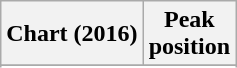<table class="wikitable sortable plainrowheaders" style="text-align:center">
<tr>
<th scope="col">Chart (2016)</th>
<th scope="col">Peak<br>position</th>
</tr>
<tr>
</tr>
<tr>
</tr>
</table>
